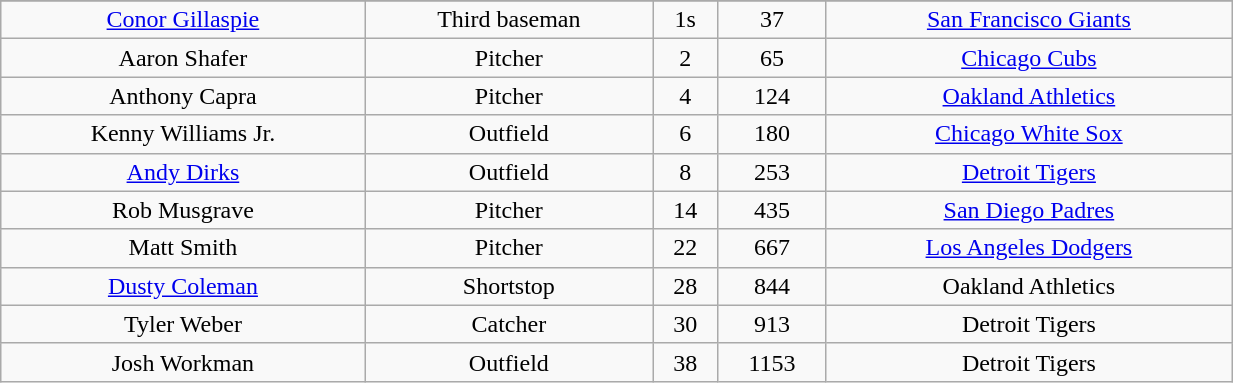<table class="wikitable" width="65%">
<tr align="center">
</tr>
<tr align="center" bgcolor="">
<td><a href='#'>Conor Gillaspie</a></td>
<td>Third baseman</td>
<td>1s</td>
<td>37</td>
<td><a href='#'>San Francisco Giants</a></td>
</tr>
<tr align="center" bgcolor="">
<td>Aaron Shafer</td>
<td>Pitcher</td>
<td>2</td>
<td>65</td>
<td><a href='#'>Chicago Cubs</a></td>
</tr>
<tr align="center" bgcolor="">
<td>Anthony Capra</td>
<td>Pitcher</td>
<td>4</td>
<td>124</td>
<td><a href='#'>Oakland Athletics</a></td>
</tr>
<tr align="center" bgcolor="">
<td>Kenny Williams Jr.</td>
<td>Outfield</td>
<td>6</td>
<td>180</td>
<td><a href='#'>Chicago White Sox</a></td>
</tr>
<tr align="center" bgcolor="">
<td><a href='#'>Andy Dirks</a></td>
<td>Outfield</td>
<td>8</td>
<td>253</td>
<td><a href='#'>Detroit Tigers</a></td>
</tr>
<tr align="center" bgcolor="">
<td>Rob Musgrave</td>
<td>Pitcher</td>
<td>14</td>
<td>435</td>
<td><a href='#'>San Diego Padres</a></td>
</tr>
<tr align="center" bgcolor="">
<td>Matt Smith</td>
<td>Pitcher</td>
<td>22</td>
<td>667</td>
<td><a href='#'>Los Angeles Dodgers</a></td>
</tr>
<tr align="center" bgcolor="">
<td><a href='#'>Dusty Coleman</a></td>
<td>Shortstop</td>
<td>28</td>
<td>844</td>
<td>Oakland Athletics</td>
</tr>
<tr align="center" bgcolor="">
<td>Tyler Weber</td>
<td>Catcher</td>
<td>30</td>
<td>913</td>
<td>Detroit Tigers</td>
</tr>
<tr align="center" bgcolor="">
<td>Josh Workman</td>
<td>Outfield</td>
<td>38</td>
<td>1153</td>
<td>Detroit Tigers</td>
</tr>
</table>
